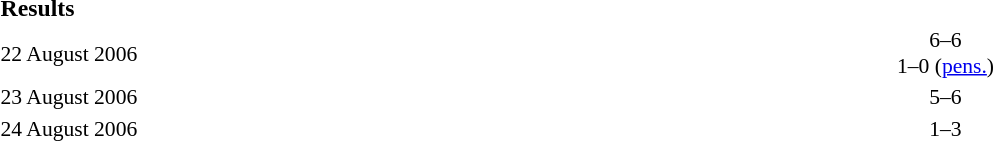<table style="width:100%; font-size:90%;">
<tr>
<th width=20%></th>
<th width=20%></th>
<th width=20%></th>
</tr>
<tr>
<td style=font-size:110%><strong>Results</strong></td>
</tr>
<tr>
<td>22 August 2006</td>
<td align=right></td>
<td align=center>6–6 <br>1–0 (<a href='#'>pens.</a>)</td>
<td></td>
</tr>
<tr>
<td>23 August 2006</td>
<td align=right></td>
<td align=center>5–6</td>
<td></td>
</tr>
<tr>
<td>24 August 2006</td>
<td align=right></td>
<td align=center>1–3</td>
<td></td>
</tr>
</table>
